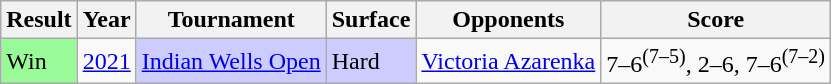<table class="sortable wikitable">
<tr>
<th>Result</th>
<th>Year</th>
<th>Tournament</th>
<th>Surface</th>
<th>Opponents</th>
<th class=unsortable>Score</th>
</tr>
<tr>
<td bgcolor=98FB98>Win</td>
<td><a href='#'>2021</a></td>
<td bgcolor=CCCCFF><a href='#'>Indian Wells Open</a></td>
<td bgcolor=CCCCFF>Hard</td>
<td> <a href='#'>Victoria Azarenka</a></td>
<td>7–6<sup>(7–5)</sup>, 2–6, 7–6<sup>(7–2)</sup></td>
</tr>
</table>
